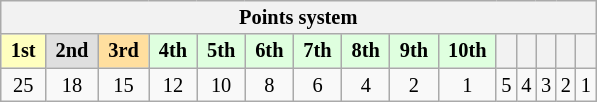<table class="wikitable" style="font-size:85%; text-align:center">
<tr>
<th colspan="23">Points system</th>
</tr>
<tr>
<td style="background:#ffffbf;"> <strong>1st</strong> </td>
<td style="background:#dfdfdf;"> <strong>2nd</strong> </td>
<td style="background:#ffdf9f;"> <strong>3rd</strong> </td>
<td style="background:#dfffdf;"> <strong>4th</strong> </td>
<td style="background:#dfffdf;"> <strong>5th</strong> </td>
<td style="background:#dfffdf;"> <strong>6th</strong> </td>
<td style="background:#dfffdf;"> <strong>7th</strong> </td>
<td style="background:#dfffdf;"> <strong>8th</strong> </td>
<td style="background:#dfffdf;"> <strong>9th</strong> </td>
<td style="background:#dfffdf;"> <strong>10th</strong> </td>
<th></th>
<th></th>
<th></th>
<th></th>
<th></th>
</tr>
<tr>
<td>25</td>
<td>18</td>
<td>15</td>
<td>12</td>
<td>10</td>
<td>8</td>
<td>6</td>
<td>4</td>
<td>2</td>
<td>1</td>
<td>5</td>
<td>4</td>
<td>3</td>
<td>2</td>
<td>1</td>
</tr>
</table>
